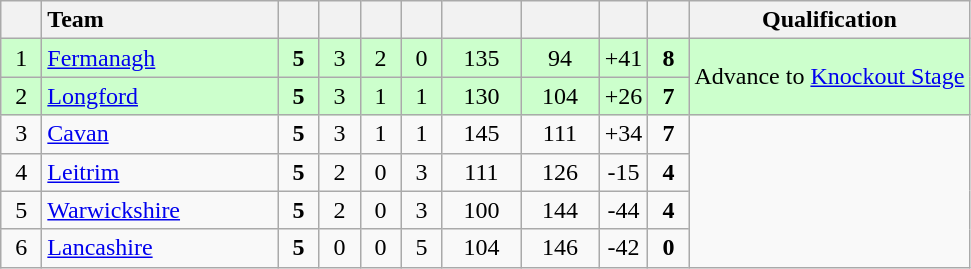<table class="wikitable" style="text-align:center">
<tr>
<th width="20"></th>
<th style="width:150px; text-align:left;">Team</th>
<th width="20"></th>
<th width="20"></th>
<th width="20"></th>
<th width="20"></th>
<th width="45"></th>
<th width="45"></th>
<th width="20"></th>
<th width="20"></th>
<th>Qualification</th>
</tr>
<tr style="background:#ccffcc">
<td>1</td>
<td align="left"> <a href='#'>Fermanagh</a></td>
<td><strong>5</strong></td>
<td>3</td>
<td>2</td>
<td>0</td>
<td>135</td>
<td>94</td>
<td>+41</td>
<td><strong>8</strong></td>
<td rowspan="2">Advance to <a href='#'>Knockout Stage</a></td>
</tr>
<tr style="background:#ccffcc">
<td>2</td>
<td align="left"> <a href='#'>Longford</a></td>
<td><strong>5</strong></td>
<td>3</td>
<td>1</td>
<td>1</td>
<td>130</td>
<td>104</td>
<td>+26</td>
<td><strong>7</strong></td>
</tr>
<tr>
<td>3</td>
<td align="left"> <a href='#'>Cavan</a></td>
<td><strong>5</strong></td>
<td>3</td>
<td>1</td>
<td>1</td>
<td>145</td>
<td>111</td>
<td>+34</td>
<td><strong>7</strong></td>
<td rowspan="4"></td>
</tr>
<tr>
<td>4</td>
<td align="left"> <a href='#'>Leitrim</a></td>
<td><strong>5</strong></td>
<td>2</td>
<td>0</td>
<td>3</td>
<td>111</td>
<td>126</td>
<td>-15</td>
<td><strong>4</strong></td>
</tr>
<tr>
<td>5</td>
<td align="left"> <a href='#'>Warwickshire</a></td>
<td><strong>5</strong></td>
<td>2</td>
<td>0</td>
<td>3</td>
<td>100</td>
<td>144</td>
<td>-44</td>
<td><strong>4</strong></td>
</tr>
<tr>
<td>6</td>
<td align="left"> <a href='#'>Lancashire</a></td>
<td><strong>5</strong></td>
<td>0</td>
<td>0</td>
<td>5</td>
<td>104</td>
<td>146</td>
<td>-42</td>
<td><strong>0</strong></td>
</tr>
</table>
